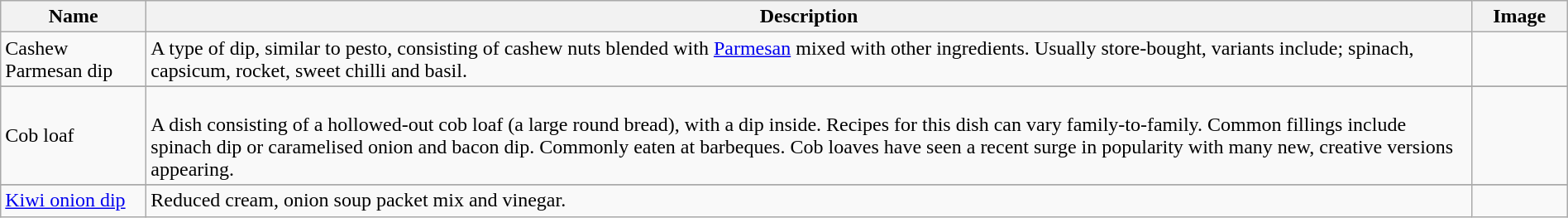<table class="wikitable sortable" style="width:100%;">
<tr>
<th style="width:110px;">Name</th>
<th>Description</th>
<th class="unsortable" style="width:70px;">Image</th>
</tr>
<tr>
<td>Cashew Parmesan dip</td>
<td>A type of dip, similar to pesto, consisting of cashew nuts blended with <a href='#'>Parmesan</a> mixed with other ingredients. Usually store-bought, variants include; spinach, capsicum, rocket, sweet chilli and basil.</td>
<td></td>
</tr>
<tr>
</tr>
<tr>
<td>Cob loaf</td>
<td><br>A dish consisting of a hollowed-out cob loaf (a large round bread), with a dip inside. Recipes for this dish can vary family-to-family. Common fillings include spinach dip or caramelised onion and bacon dip. Commonly eaten at barbeques. Cob loaves have seen a recent surge in popularity with many new, creative versions appearing.</td>
<td></td>
</tr>
<tr>
</tr>
<tr>
<td><a href='#'>Kiwi onion dip</a></td>
<td>Reduced cream, onion soup packet mix and vinegar.</td>
<td></td>
</tr>
</table>
